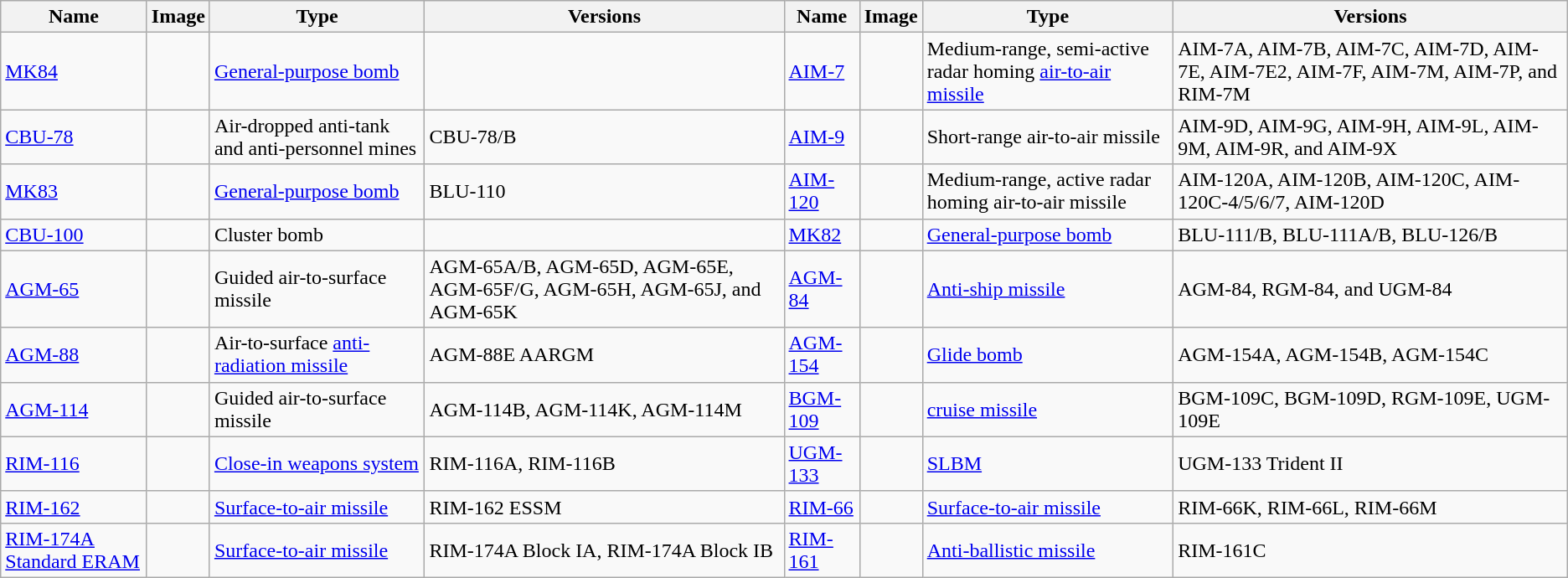<table class="wikitable">
<tr>
<th style="text-align: width:90px">Name</th>
<th>Image</th>
<th>Type</th>
<th>Versions</th>
<th style="text-align: width:90px">Name</th>
<th>Image</th>
<th>Type</th>
<th>Versions</th>
</tr>
<tr>
<td><a href='#'>MK84</a></td>
<td></td>
<td><a href='#'>General-purpose bomb</a></td>
<td></td>
<td><a href='#'>AIM-7</a></td>
<td></td>
<td>Medium-range, semi-active radar homing <a href='#'>air-to-air missile</a></td>
<td>AIM-7A,  AIM-7B, AIM-7C, AIM-7D, AIM-7E, AIM-7E2, AIM-7F, AIM-7M, AIM-7P, and RIM-7M</td>
</tr>
<tr>
<td><a href='#'>CBU-78</a></td>
<td></td>
<td>Air-dropped anti-tank and anti-personnel mines</td>
<td>CBU-78/B</td>
<td><a href='#'>AIM-9</a></td>
<td></td>
<td>Short-range air-to-air missile</td>
<td>AIM-9D, AIM-9G, AIM-9H, AIM-9L, AIM-9M, AIM-9R, and AIM-9X</td>
</tr>
<tr>
<td><a href='#'>MK83</a></td>
<td></td>
<td><a href='#'>General-purpose bomb</a></td>
<td>BLU-110</td>
<td><a href='#'>AIM-120</a></td>
<td></td>
<td>Medium-range, active radar homing air-to-air missile</td>
<td>AIM-120A, AIM-120B, AIM-120C, AIM-120C-4/5/6/7, AIM-120D</td>
</tr>
<tr>
<td><a href='#'>CBU-100</a></td>
<td></td>
<td>Cluster bomb</td>
<td></td>
<td><a href='#'>MK82</a></td>
<td></td>
<td><a href='#'>General-purpose bomb</a></td>
<td>BLU-111/B, BLU-111A/B, BLU-126/B</td>
</tr>
<tr>
<td><a href='#'>AGM-65</a></td>
<td></td>
<td>Guided air-to-surface missile</td>
<td>AGM-65A/B, AGM-65D, AGM-65E, AGM-65F/G, AGM-65H, AGM-65J, and AGM-65K</td>
<td><a href='#'>AGM-84</a></td>
<td></td>
<td><a href='#'>Anti-ship missile</a></td>
<td>AGM-84, RGM-84, and UGM-84</td>
</tr>
<tr>
<td><a href='#'>AGM-88</a></td>
<td></td>
<td>Air-to-surface <a href='#'>anti-radiation missile</a></td>
<td>AGM-88E AARGM</td>
<td><a href='#'>AGM-154</a></td>
<td></td>
<td><a href='#'>Glide bomb</a></td>
<td>AGM-154A, AGM-154B, AGM-154C</td>
</tr>
<tr>
<td><a href='#'>AGM-114</a></td>
<td></td>
<td>Guided air-to-surface missile</td>
<td>AGM-114B, AGM-114K, AGM-114M</td>
<td><a href='#'>BGM-109</a></td>
<td></td>
<td><a href='#'>cruise missile</a></td>
<td>BGM-109C, BGM-109D, RGM-109E, UGM-109E</td>
</tr>
<tr>
<td><a href='#'>RIM-116</a></td>
<td></td>
<td><a href='#'>Close-in weapons system</a></td>
<td>RIM-116A, RIM-116B</td>
<td><a href='#'>UGM-133</a></td>
<td></td>
<td><a href='#'>SLBM</a></td>
<td>UGM-133 Trident II</td>
</tr>
<tr>
<td><a href='#'>RIM-162</a></td>
<td></td>
<td><a href='#'>Surface-to-air missile</a></td>
<td>RIM-162 ESSM</td>
<td><a href='#'>RIM-66</a></td>
<td></td>
<td><a href='#'>Surface-to-air missile</a></td>
<td>RIM-66K, RIM-66L, RIM-66M</td>
</tr>
<tr>
<td><a href='#'>RIM-174A Standard ERAM</a></td>
<td></td>
<td><a href='#'>Surface-to-air missile</a></td>
<td>RIM-174A Block IA, RIM-174A Block IB</td>
<td><a href='#'>RIM-161</a></td>
<td></td>
<td><a href='#'>Anti-ballistic missile</a></td>
<td>RIM-161C</td>
</tr>
</table>
